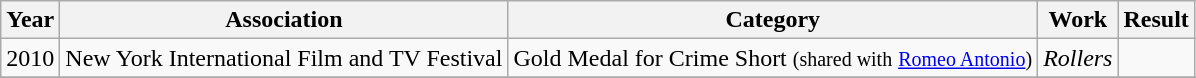<table class="wikitable">
<tr>
<th>Year</th>
<th>Association</th>
<th>Category</th>
<th>Work</th>
<th>Result</th>
</tr>
<tr>
<td>2010</td>
<td>New York International Film and TV Festival</td>
<td>Gold Medal for Crime Short <small>(shared with</small> <small><a href='#'>Romeo Antonio</a>)</small></td>
<td><em>Rollers</em></td>
<td></td>
</tr>
<tr>
</tr>
</table>
